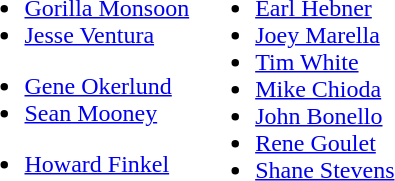<table border=0 |>
<tr>
<td valign=top><br><ul><li><a href='#'>Gorilla Monsoon</a></li><li><a href='#'>Jesse Ventura</a></li></ul><ul><li><a href='#'>Gene Okerlund</a></li><li><a href='#'>Sean Mooney</a></li></ul><ul><li><a href='#'>Howard Finkel</a></li></ul></td>
<td valign=top><br><ul><li><a href='#'>Earl Hebner</a></li><li><a href='#'>Joey Marella</a></li><li><a href='#'>Tim White</a></li><li><a href='#'>Mike Chioda</a></li><li><a href='#'>John Bonello</a></li><li><a href='#'>Rene Goulet</a></li><li><a href='#'>Shane Stevens</a></li></ul></td>
</tr>
</table>
